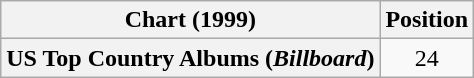<table class="wikitable plainrowheaders" style="text-align:center">
<tr>
<th scope="col">Chart (1999)</th>
<th scope="col">Position</th>
</tr>
<tr>
<th scope="row">US Top Country Albums (<em>Billboard</em>)</th>
<td>24</td>
</tr>
</table>
